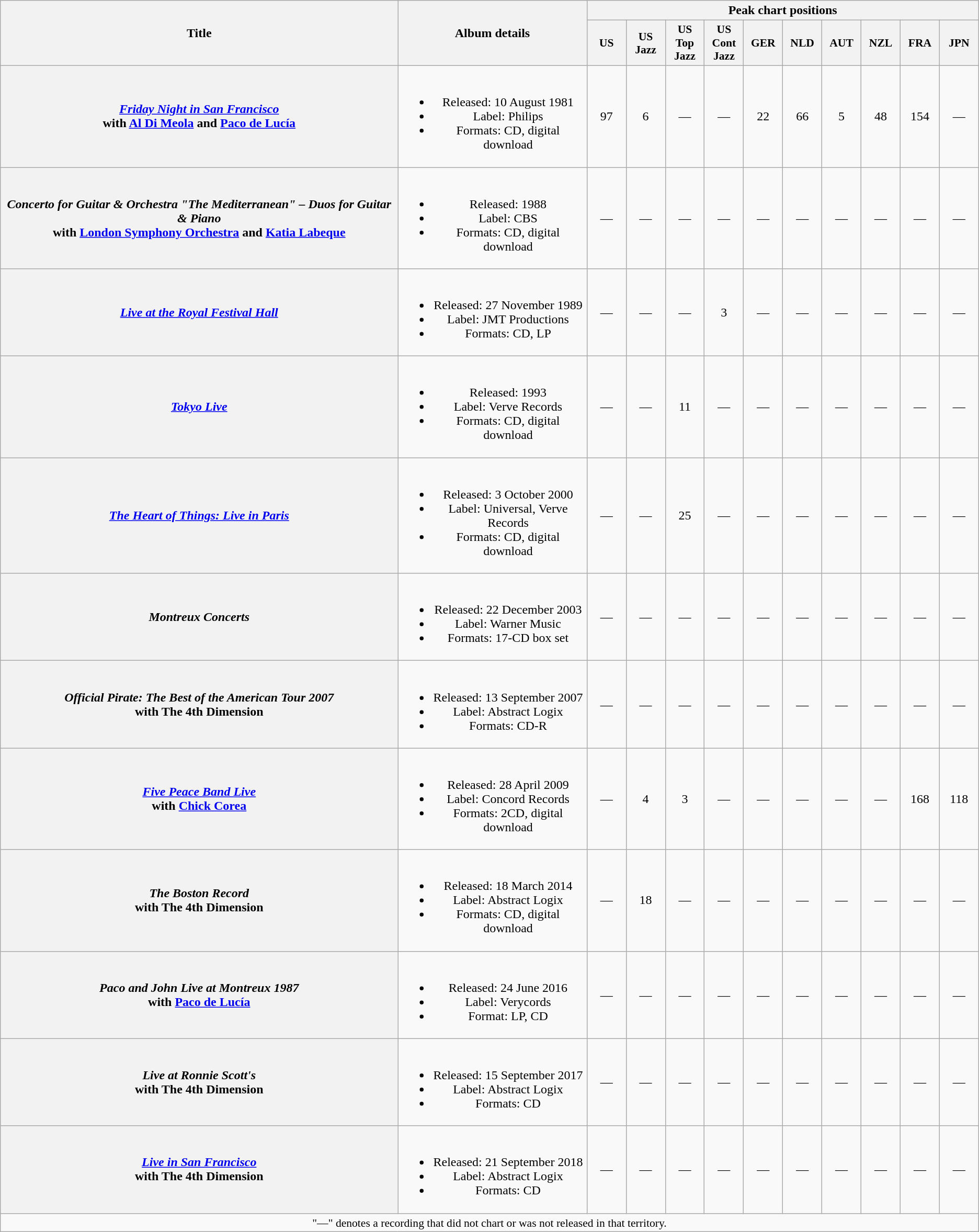<table class="wikitable plainrowheaders" style="text-align:center;">
<tr>
<th scope="col" rowspan="2">Title</th>
<th scope="col" rowspan="2">Album details</th>
<th scope="col" colspan="10">Peak chart positions</th>
</tr>
<tr>
<th scope="col" style="width:3em;font-size:90%;">US<br></th>
<th scope="col" style="width:3em;font-size:90%;">US Jazz<br></th>
<th scope="col" style="width:3em;font-size:90%;">US Top<br>Jazz<br></th>
<th scope="col" style="width:3em;font-size:90%;">US Cont<br>Jazz<br></th>
<th scope="col" style="width:3em;font-size:90%;">GER<br></th>
<th scope="col" style="width:3em;font-size:90%;">NLD<br></th>
<th scope="col" style="width:3em;font-size:90%;">AUT<br></th>
<th scope="col" style="width:3em;font-size:90%;">NZL<br></th>
<th scope="col" style="width:3em;font-size:90%;">FRA<br></th>
<th scope="col" style="width:3em;font-size:90%;">JPN<br></th>
</tr>
<tr>
<th scope="row"><em><a href='#'>Friday Night in San Francisco</a></em><br>with <a href='#'>Al Di Meola</a> and <a href='#'>Paco de Lucía</a></th>
<td><br><ul><li>Released: 10 August 1981</li><li>Label: Philips</li><li>Formats: CD, digital download</li></ul></td>
<td>97</td>
<td>6</td>
<td>—</td>
<td>—</td>
<td>22</td>
<td>66</td>
<td>5</td>
<td>48</td>
<td>154</td>
<td>—</td>
</tr>
<tr>
<th scope="row"><em>Concerto for Guitar & Orchestra "The Mediterranean" – Duos for Guitar & Piano</em><br>with <a href='#'>London Symphony Orchestra</a> and <a href='#'>Katia Labeque</a></th>
<td><br><ul><li>Released: 1988</li><li>Label: CBS</li><li>Formats: CD, digital download</li></ul></td>
<td>—</td>
<td>—</td>
<td>—</td>
<td>—</td>
<td>—</td>
<td>—</td>
<td>—</td>
<td>—</td>
<td>—</td>
<td>—</td>
</tr>
<tr>
<th scope="row"><em><a href='#'>Live at the Royal Festival Hall</a></em></th>
<td><br><ul><li>Released: 27 November 1989</li><li>Label: JMT Productions</li><li>Formats: CD, LP</li></ul></td>
<td>—</td>
<td>—</td>
<td>—</td>
<td>3</td>
<td>—</td>
<td>—</td>
<td>—</td>
<td>—</td>
<td>—</td>
<td>—</td>
</tr>
<tr>
<th scope="row"><em><a href='#'>Tokyo Live</a></em></th>
<td><br><ul><li>Released: 1993</li><li>Label: Verve Records</li><li>Formats: CD, digital download</li></ul></td>
<td>—</td>
<td>—</td>
<td>11</td>
<td>—</td>
<td>—</td>
<td>—</td>
<td>—</td>
<td>—</td>
<td>—</td>
<td>—</td>
</tr>
<tr>
<th scope="row"><em><a href='#'>The Heart of Things: Live in Paris</a></em></th>
<td><br><ul><li>Released: 3 October 2000</li><li>Label: Universal, Verve Records</li><li>Formats: CD, digital download</li></ul></td>
<td>—</td>
<td>—</td>
<td>25</td>
<td>—</td>
<td>—</td>
<td>—</td>
<td>—</td>
<td>—</td>
<td>—</td>
<td>—</td>
</tr>
<tr>
<th scope="row"><em>Montreux Concerts</em></th>
<td><br><ul><li>Released: 22 December 2003</li><li>Label: Warner Music</li><li>Formats: 17-CD box set</li></ul></td>
<td>—</td>
<td>—</td>
<td>—</td>
<td>—</td>
<td>—</td>
<td>—</td>
<td>—</td>
<td>—</td>
<td>—</td>
<td>—</td>
</tr>
<tr>
<th scope="row"><em>Official Pirate: The Best of the American Tour 2007</em><br>with The 4th Dimension</th>
<td><br><ul><li>Released: 13 September 2007</li><li>Label: Abstract Logix</li><li>Formats: CD-R</li></ul></td>
<td>—</td>
<td>—</td>
<td>—</td>
<td>—</td>
<td>—</td>
<td>—</td>
<td>—</td>
<td>—</td>
<td>—</td>
<td>—</td>
</tr>
<tr>
<th scope="row"><em><a href='#'>Five Peace Band Live</a></em><br>with <a href='#'>Chick Corea</a></th>
<td><br><ul><li>Released: 28 April 2009</li><li>Label: Concord Records</li><li>Formats: 2CD, digital download</li></ul></td>
<td>—</td>
<td>4</td>
<td>3</td>
<td>—</td>
<td>—</td>
<td>—</td>
<td>—</td>
<td>—</td>
<td>168</td>
<td>118</td>
</tr>
<tr>
<th scope="row"><em>The Boston Record</em><br>with The 4th Dimension</th>
<td><br><ul><li>Released: 18 March 2014</li><li>Label: Abstract Logix</li><li>Formats: CD, digital download</li></ul></td>
<td>—</td>
<td>18</td>
<td>—</td>
<td>—</td>
<td>—</td>
<td>—</td>
<td>—</td>
<td>—</td>
<td>—</td>
<td>—</td>
</tr>
<tr>
<th scope="row"><em>Paco and John Live at Montreux 1987</em> <br>with <a href='#'>Paco de Lucía</a></th>
<td><br><ul><li>Released: 24 June 2016</li><li>Label: Verycords</li><li>Format: LP, CD</li></ul></td>
<td>—</td>
<td>—</td>
<td>—</td>
<td>—</td>
<td>—</td>
<td>—</td>
<td>—</td>
<td>—</td>
<td>—</td>
<td>—</td>
</tr>
<tr>
<th scope="row"><em>Live at Ronnie Scott's</em><br>with The 4th Dimension</th>
<td><br><ul><li>Released:  15 September 2017</li><li>Label: Abstract Logix</li><li>Formats: CD</li></ul></td>
<td>—</td>
<td>—</td>
<td>—</td>
<td>—</td>
<td>—</td>
<td>—</td>
<td>—</td>
<td>—</td>
<td>—</td>
<td>—</td>
</tr>
<tr>
<th scope="row"><em><a href='#'>Live in San Francisco</a></em><br>with The 4th Dimension</th>
<td><br><ul><li>Released: 21 September 2018</li><li>Label: Abstract Logix</li><li>Formats: CD</li></ul></td>
<td>—</td>
<td>—</td>
<td>—</td>
<td>—</td>
<td>—</td>
<td>—</td>
<td>—</td>
<td>—</td>
<td>—</td>
<td>—</td>
</tr>
<tr>
<td colspan="15" style="font-size:90%">"—" denotes a recording that did not chart or was not released in that territory.</td>
</tr>
</table>
